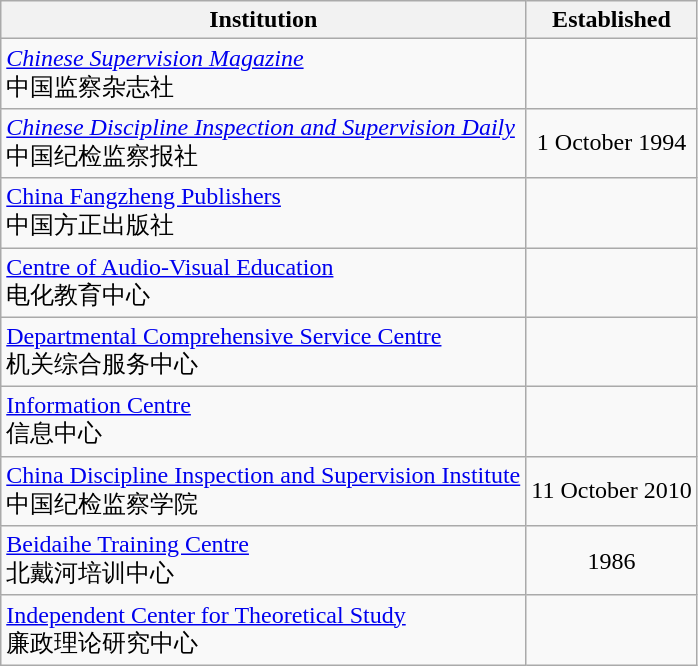<table class="wikitable sortable">
<tr>
<th scope="col">Institution</th>
<th scope="col">Established</th>
</tr>
<tr>
<td><em><a href='#'>Chinese Supervision Magazine</a></em><br>中国监察杂志社</td>
<td align="center"></td>
</tr>
<tr>
<td><em><a href='#'>Chinese Discipline Inspection and Supervision Daily</a></em><br>中国纪检监察报社</td>
<td align="center">1 October 1994</td>
</tr>
<tr>
<td><a href='#'>China Fangzheng Publishers</a><br>中国方正出版社</td>
<td align="center"></td>
</tr>
<tr>
<td><a href='#'>Centre of Audio-Visual Education</a><br>电化教育中心</td>
<td align="center"></td>
</tr>
<tr>
<td><a href='#'>Departmental Comprehensive Service Centre</a><br>机关综合服务中心</td>
<td align="center"></td>
</tr>
<tr>
<td><a href='#'>Information Centre</a><br>信息中心</td>
<td align="center"></td>
</tr>
<tr>
<td><a href='#'>China Discipline Inspection and Supervision Institute</a><br>中国纪检监察学院</td>
<td align="center">11 October 2010</td>
</tr>
<tr>
<td><a href='#'>Beidaihe Training Centre</a><br>北戴河培训中心</td>
<td align="center">1986</td>
</tr>
<tr>
<td><a href='#'>Independent Center for Theoretical Study</a><br>廉政理论研究中心</td>
<td align="center"></td>
</tr>
</table>
